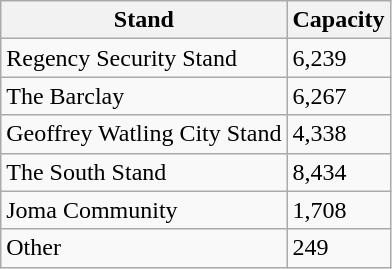<table class="wikitable">
<tr>
<th>Stand</th>
<th>Capacity</th>
</tr>
<tr>
<td>Regency Security Stand</td>
<td>6,239</td>
</tr>
<tr>
<td>The Barclay</td>
<td>6,267</td>
</tr>
<tr>
<td>Geoffrey Watling City Stand</td>
<td>4,338</td>
</tr>
<tr>
<td>The South Stand</td>
<td>8,434</td>
</tr>
<tr>
<td>Joma Community</td>
<td>1,708</td>
</tr>
<tr>
<td>Other</td>
<td>249</td>
</tr>
</table>
